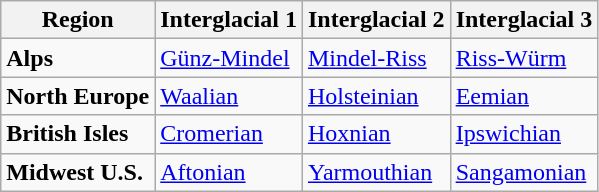<table class="wikitable">
<tr>
<th>Region</th>
<th>Interglacial 1</th>
<th>Interglacial 2</th>
<th>Interglacial 3</th>
</tr>
<tr>
<td><strong>Alps</strong></td>
<td><a href='#'>Günz-Mindel</a></td>
<td><a href='#'>Mindel-Riss</a></td>
<td><a href='#'>Riss-Würm</a></td>
</tr>
<tr>
<td><strong>North Europe</strong></td>
<td><a href='#'>Waalian</a></td>
<td><a href='#'>Holsteinian</a></td>
<td><a href='#'>Eemian</a></td>
</tr>
<tr>
<td><strong>British Isles</strong></td>
<td><a href='#'>Cromerian</a></td>
<td><a href='#'>Hoxnian</a></td>
<td><a href='#'>Ipswichian</a></td>
</tr>
<tr>
<td><strong>Midwest U.S.</strong></td>
<td><a href='#'>Aftonian</a></td>
<td><a href='#'>Yarmouthian</a></td>
<td><a href='#'>Sangamonian</a></td>
</tr>
</table>
